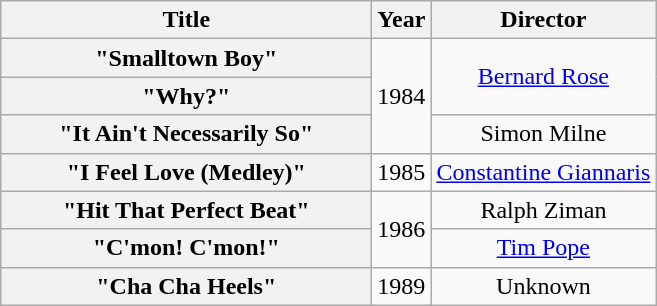<table class="wikitable plainrowheaders" style="text-align:center;">
<tr>
<th scope="col" style="width:15em;">Title</th>
<th scope="col">Year</th>
<th>Director</th>
</tr>
<tr>
<th scope="row">"Smalltown Boy"</th>
<td rowspan="3">1984</td>
<td rowspan="2"><a href='#'>Bernard Rose</a></td>
</tr>
<tr>
<th scope="row">"Why?"</th>
</tr>
<tr>
<th scope="row">"It Ain't Necessarily So"</th>
<td>Simon Milne</td>
</tr>
<tr>
<th scope="row">"I Feel Love (Medley)"</th>
<td>1985</td>
<td><a href='#'>Constantine Giannaris</a></td>
</tr>
<tr>
<th scope="row">"Hit That Perfect Beat"</th>
<td rowspan="2">1986</td>
<td>Ralph Ziman</td>
</tr>
<tr>
<th scope="row">"C'mon! C'mon!"</th>
<td><a href='#'>Tim Pope</a></td>
</tr>
<tr>
<th scope="row">"Cha Cha Heels"</th>
<td>1989</td>
<td>Unknown</td>
</tr>
</table>
